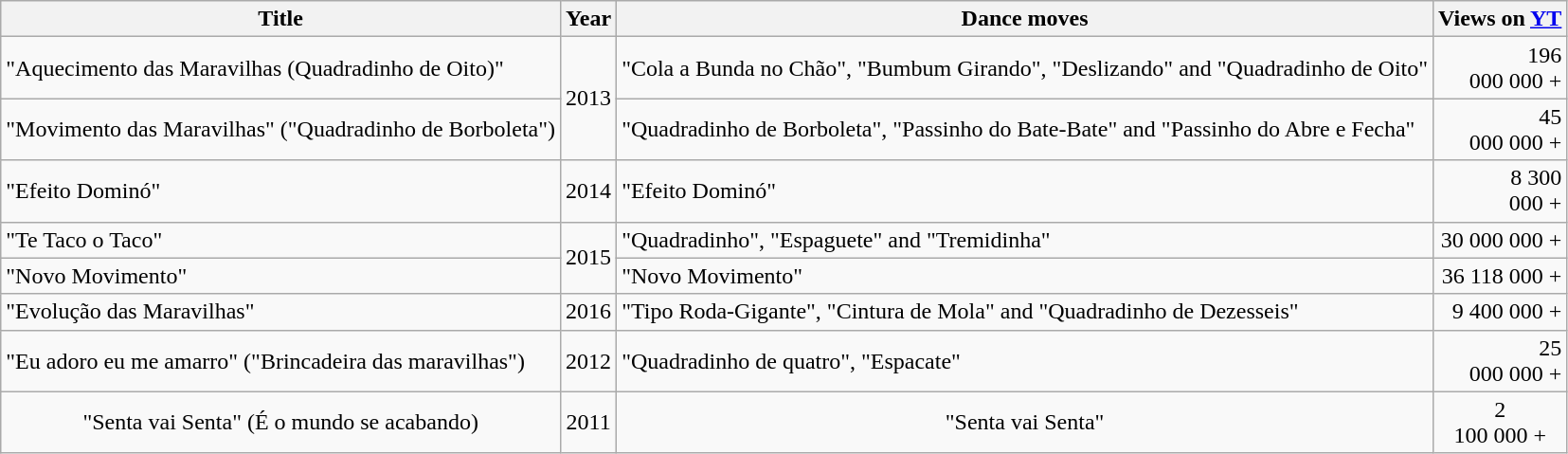<table class="wikitable plainrowheaders" style="text-align:center;">
<tr>
<th scope="col">Title</th>
<th scope="col">Year</th>
<th scope="col">Dance moves</th>
<th scope="col">Views on <a href='#'>YT</a></th>
</tr>
<tr>
<td align=left>"Aquecimento das Maravilhas (Quadradinho de Oito)"</td>
<td rowspan="2">2013</td>
<td align=left>"Cola a Bunda no Chão", "Bumbum Girando", "Deslizando" and "Quadradinho de Oito"</td>
<td align="right">196<br>000 000 +</td>
</tr>
<tr>
<td align=left>"Movimento das Maravilhas" ("Quadradinho de Borboleta")</td>
<td align="left">"Quadradinho de Borboleta", "Passinho do Bate-Bate" and "Passinho do Abre e Fecha"</td>
<td align=right>45<br>000
000 +</td>
</tr>
<tr>
<td align=left>"Efeito Dominó"</td>
<td>2014</td>
<td align=left>"Efeito Dominó"</td>
<td align=right>8 300<br>000 +</td>
</tr>
<tr>
<td align=left>"Te Taco o Taco"</td>
<td rowspan="2">2015</td>
<td align=left>"Quadradinho", "Espaguete" and "Tremidinha"</td>
<td align=right>30 000 000 +</td>
</tr>
<tr>
<td align=left>"Novo Movimento"</td>
<td align="left">"Novo Movimento"</td>
<td align="right">36 118 000 +</td>
</tr>
<tr>
<td align=left>"Evolução das Maravilhas"</td>
<td>2016</td>
<td align=left>"Tipo Roda-Gigante", "Cintura de Mola" and "Quadradinho de Dezesseis"</td>
<td align="right">9 400 000 +</td>
</tr>
<tr>
<td align=left>"Eu adoro eu me amarro" ("Brincadeira das maravilhas")</td>
<td>2012</td>
<td align="left">"Quadradinho de quatro", "Espacate"</td>
<td align="right">25<br>000 000 +</td>
</tr>
<tr>
<td>"Senta vai Senta" (É o mundo se acabando)</td>
<td>2011</td>
<td>"Senta vai Senta"</td>
<td>2<br>100
000 +</td>
</tr>
</table>
